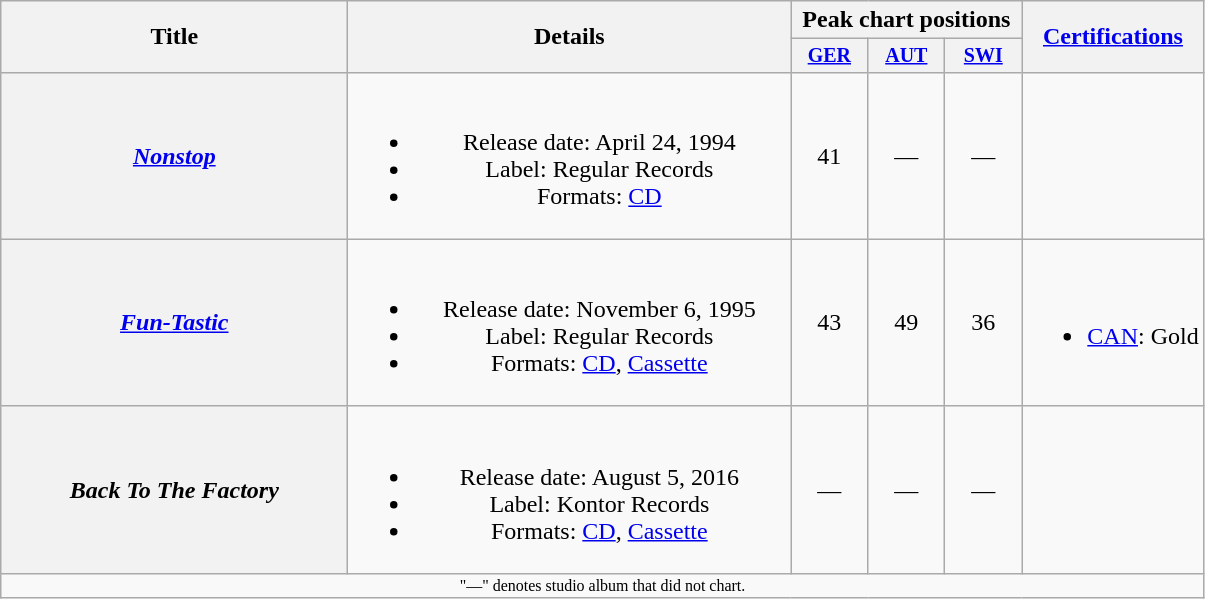<table class="wikitable plainrowheaders" style="text-align:center;">
<tr>
<th rowspan="2" style="width:14em;">Title</th>
<th rowspan="2" style="width:18em;">Details</th>
<th colspan="3">Peak chart positions</th>
<th rowspan="2"><a href='#'>Certifications</a></th>
</tr>
<tr style=font-size:smaller;">
<th style="width:45px;"><a href='#'>GER</a><br></th>
<th style="width:45px;"><a href='#'>AUT</a><br></th>
<th style="width:45px;"><a href='#'>SWI</a><br></th>
</tr>
<tr>
<th scope="row"><em><a href='#'>Nonstop</a></em></th>
<td><br><ul><li>Release date: April 24, 1994</li><li>Label: Regular Records</li><li>Formats: <a href='#'>CD</a></li></ul></td>
<td>41</td>
<td>—</td>
<td>—</td>
<td></td>
</tr>
<tr>
<th scope="row"><em><a href='#'>Fun-Tastic</a></em></th>
<td><br><ul><li>Release date: November 6, 1995</li><li>Label: Regular Records</li><li>Formats: <a href='#'>CD</a>, <a href='#'>Cassette</a></li></ul></td>
<td>43</td>
<td>49</td>
<td>36</td>
<td><br><ul><li><a href='#'>CAN</a>: Gold </li></ul></td>
</tr>
<tr>
<th scope="row"><em>Back To The Factory</em></th>
<td><br><ul><li>Release date: August 5, 2016</li><li>Label: Kontor Records</li><li>Formats: <a href='#'>CD</a>, <a href='#'>Cassette</a></li></ul></td>
<td>—</td>
<td>—</td>
<td>—</td>
<td></td>
</tr>
<tr>
<td colspan="15" style="font-size:8pt">"—" denotes studio album that did not chart.</td>
</tr>
</table>
